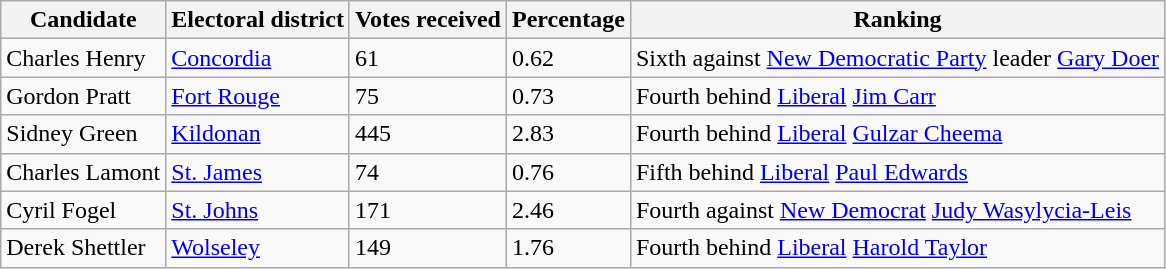<table class="wikitable defaultleft col3center col4center">
<tr>
<th>Candidate</th>
<th>Electoral district</th>
<th>Votes received</th>
<th>Percentage</th>
<th>Ranking</th>
</tr>
<tr>
<td>Charles Henry</td>
<td><a href='#'>Concordia</a></td>
<td>61</td>
<td>0.62</td>
<td>Sixth against <a href='#'>New Democratic Party</a> leader <a href='#'>Gary Doer</a></td>
</tr>
<tr>
<td>Gordon Pratt</td>
<td><a href='#'>Fort Rouge</a></td>
<td>75</td>
<td>0.73</td>
<td>Fourth behind <a href='#'>Liberal</a> <a href='#'>Jim Carr</a></td>
</tr>
<tr>
<td>Sidney Green</td>
<td><a href='#'>Kildonan</a></td>
<td>445</td>
<td>2.83</td>
<td>Fourth behind <a href='#'>Liberal</a> <a href='#'>Gulzar Cheema</a></td>
</tr>
<tr>
<td>Charles Lamont</td>
<td><a href='#'>St. James</a></td>
<td>74</td>
<td>0.76</td>
<td>Fifth behind <a href='#'>Liberal</a> <a href='#'>Paul Edwards</a></td>
</tr>
<tr>
<td>Cyril Fogel</td>
<td><a href='#'>St. Johns</a></td>
<td>171</td>
<td>2.46</td>
<td>Fourth against <a href='#'>New Democrat</a> <a href='#'>Judy Wasylycia-Leis</a></td>
</tr>
<tr>
<td>Derek Shettler</td>
<td><a href='#'>Wolseley</a></td>
<td>149</td>
<td>1.76</td>
<td>Fourth behind <a href='#'>Liberal</a> <a href='#'>Harold Taylor</a></td>
</tr>
</table>
